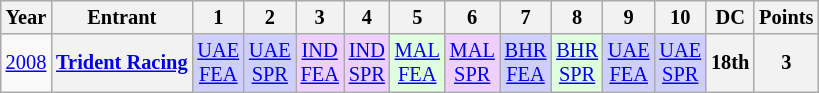<table class="wikitable" style="text-align:center; font-size:85%">
<tr>
<th>Year</th>
<th>Entrant</th>
<th>1</th>
<th>2</th>
<th>3</th>
<th>4</th>
<th>5</th>
<th>6</th>
<th>7</th>
<th>8</th>
<th>9</th>
<th>10</th>
<th>DC</th>
<th>Points</th>
</tr>
<tr>
<td><a href='#'>2008</a></td>
<th nowrap><a href='#'>Trident Racing</a></th>
<td style="background:#CFCFFF;"><a href='#'>UAE<br>FEA</a><br></td>
<td style="background:#CFCFFF;"><a href='#'>UAE<br>SPR</a><br></td>
<td style="background:#EFCFFF;"><a href='#'>IND<br>FEA</a><br></td>
<td style="background:#EFCFFF;"><a href='#'>IND<br>SPR</a><br></td>
<td style="background:#DFFFDF;"><a href='#'>MAL<br>FEA</a><br></td>
<td style="background:#EFCFFF;"><a href='#'>MAL<br>SPR</a><br></td>
<td style="background:#CFCFFF;"><a href='#'>BHR<br>FEA</a><br></td>
<td style="background:#DFFFDF;"><a href='#'>BHR<br>SPR</a><br></td>
<td style="background:#CFCFFF;"><a href='#'>UAE<br>FEA</a><br></td>
<td style="background:#CFCFFF;"><a href='#'>UAE<br>SPR</a><br></td>
<th>18th</th>
<th>3</th>
</tr>
</table>
